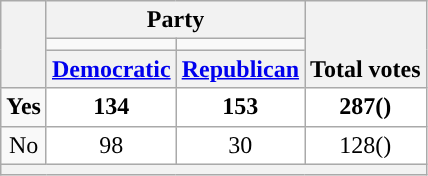<table class=wikitable style="text-align:center">
<tr style="vertical-align:bottom;">
<th rowspan=3></th>
<th colspan=2>Party</th>
<th rowspan=3>Total votes</th>
</tr>
<tr style="height:5px">
<td style="background-color:"></td>
<td style="background-color:"></td>
</tr>
<tr style="vertical-align:bottom;">
<th><a href='#'>Democratic</a></th>
<th><a href='#'>Republican</a></th>
</tr>
<tr>
<td><strong>Yes</strong></td>
<td style="background:#ffffff"><strong>134</strong></td>
<td style="background:#ffffff"><strong>153</strong></td>
<td style="background:#ffffff"><strong>287()</strong></td>
</tr>
<tr>
<td>No</td>
<td style="background:#ffffff">98</td>
<td style="background:#ffffff">30</td>
<td style="background:#ffffff">128()</td>
</tr>
<tr>
<th colspan=4 style="text-align:left;"></th>
</tr>
</table>
